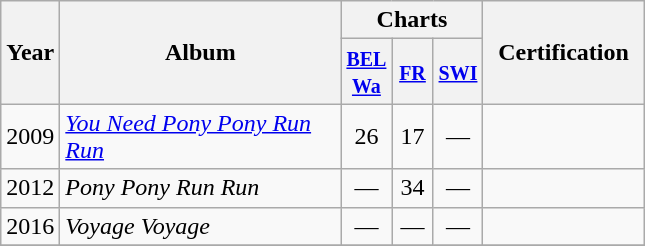<table class="wikitable">
<tr>
<th align="center" rowspan="2">Year</th>
<th align="center" rowspan="2" width="180">Album</th>
<th align="center" colspan="3">Charts</th>
<th align="center" rowspan="2" width="100">Certification</th>
</tr>
<tr>
<th width="20"><small><a href='#'>BEL <br>Wa</a></small><br></th>
<th width="20"><small><a href='#'>FR</a></small><br></th>
<th width="20"><small><a href='#'>SWI</a></small><br></th>
</tr>
<tr>
<td align="center">2009</td>
<td><em><a href='#'>You Need Pony Pony Run Run</a></em></td>
<td align="center">26</td>
<td align="center">17</td>
<td align="center">—</td>
<td align="center"></td>
</tr>
<tr>
<td align="center">2012</td>
<td><em>Pony Pony Run Run</em></td>
<td align="center">—</td>
<td align="center">34</td>
<td align="center">—</td>
<td align="center"></td>
</tr>
<tr>
<td align="center">2016</td>
<td><em>Voyage Voyage</em></td>
<td align="center">—</td>
<td align="center">—</td>
<td align="center">—</td>
<td align="center"></td>
</tr>
<tr>
</tr>
</table>
